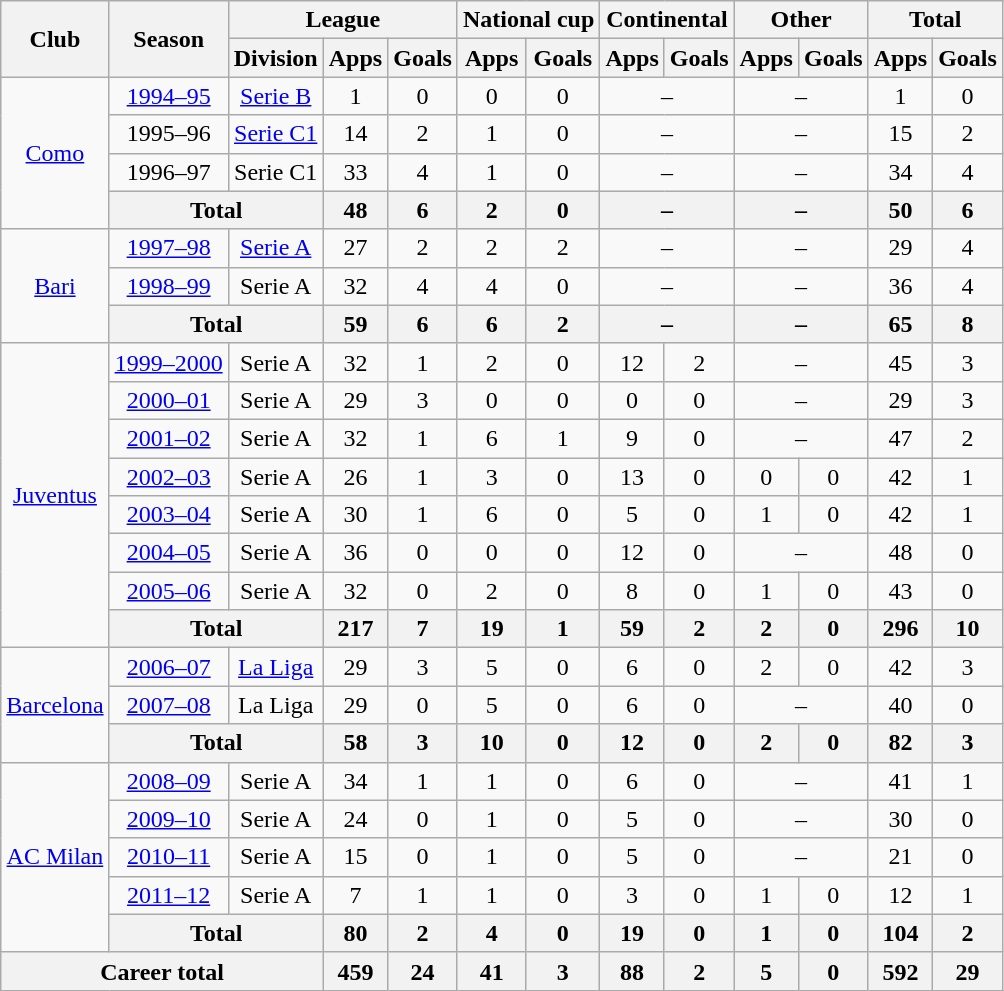<table class="wikitable" style="text-align:center">
<tr>
<th rowspan="2">Club</th>
<th rowspan="2">Season</th>
<th colspan="3">League</th>
<th colspan="2">National cup</th>
<th colspan="2">Continental</th>
<th colspan="2">Other</th>
<th colspan="2">Total</th>
</tr>
<tr>
<th>Division</th>
<th>Apps</th>
<th>Goals</th>
<th>Apps</th>
<th>Goals</th>
<th>Apps</th>
<th>Goals</th>
<th>Apps</th>
<th>Goals</th>
<th>Apps</th>
<th>Goals</th>
</tr>
<tr>
<td rowspan="4"><a href='#'>Como</a></td>
<td><a href='#'>1994–95</a></td>
<td><a href='#'>Serie B</a></td>
<td>1</td>
<td>0</td>
<td>0</td>
<td>0</td>
<td colspan="2">–</td>
<td colspan="2">–</td>
<td>1</td>
<td>0</td>
</tr>
<tr>
<td>1995–96</td>
<td><a href='#'>Serie C1</a></td>
<td>14</td>
<td>2</td>
<td>1</td>
<td>0</td>
<td colspan="2">–</td>
<td colspan="2">–</td>
<td>15</td>
<td>2</td>
</tr>
<tr>
<td>1996–97</td>
<td>Serie C1</td>
<td>33</td>
<td>4</td>
<td>1</td>
<td>0</td>
<td colspan="2">–</td>
<td colspan="2">–</td>
<td>34</td>
<td>4</td>
</tr>
<tr>
<th colspan="2">Total</th>
<th>48</th>
<th>6</th>
<th>2</th>
<th>0</th>
<th colspan="2">–</th>
<th colspan="2">–</th>
<th>50</th>
<th>6</th>
</tr>
<tr>
<td rowspan="3"><a href='#'>Bari</a></td>
<td><a href='#'>1997–98</a></td>
<td><a href='#'>Serie A</a></td>
<td>27</td>
<td>2</td>
<td>2</td>
<td>2</td>
<td colspan="2">–</td>
<td colspan="2">–</td>
<td>29</td>
<td>4</td>
</tr>
<tr>
<td><a href='#'>1998–99</a></td>
<td>Serie A</td>
<td>32</td>
<td>4</td>
<td>4</td>
<td>0</td>
<td colspan="2">–</td>
<td colspan="2">–</td>
<td>36</td>
<td>4</td>
</tr>
<tr>
<th colspan="2">Total</th>
<th>59</th>
<th>6</th>
<th>6</th>
<th>2</th>
<th colspan="2">–</th>
<th colspan="2">–</th>
<th>65</th>
<th>8</th>
</tr>
<tr>
<td rowspan="8"><a href='#'>Juventus</a></td>
<td><a href='#'>1999–2000</a></td>
<td>Serie A</td>
<td>32</td>
<td>1</td>
<td>2</td>
<td>0</td>
<td>12</td>
<td>2</td>
<td colspan="2">–</td>
<td>45</td>
<td>3</td>
</tr>
<tr>
<td><a href='#'>2000–01</a></td>
<td>Serie A</td>
<td>29</td>
<td>3</td>
<td>0</td>
<td>0</td>
<td>0</td>
<td>0</td>
<td colspan="2">–</td>
<td>29</td>
<td>3</td>
</tr>
<tr>
<td><a href='#'>2001–02</a></td>
<td>Serie A</td>
<td>32</td>
<td>1</td>
<td>6</td>
<td>1</td>
<td>9</td>
<td>0</td>
<td colspan="2">–</td>
<td>47</td>
<td>2</td>
</tr>
<tr>
<td><a href='#'>2002–03</a></td>
<td>Serie A</td>
<td>26</td>
<td>1</td>
<td>3</td>
<td>0</td>
<td>13</td>
<td>0</td>
<td>0</td>
<td>0</td>
<td>42</td>
<td>1</td>
</tr>
<tr>
<td><a href='#'>2003–04</a></td>
<td>Serie A</td>
<td>30</td>
<td>1</td>
<td>6</td>
<td>0</td>
<td>5</td>
<td>0</td>
<td>1</td>
<td>0</td>
<td>42</td>
<td>1</td>
</tr>
<tr>
<td><a href='#'>2004–05</a></td>
<td>Serie A</td>
<td>36</td>
<td>0</td>
<td>0</td>
<td>0</td>
<td>12</td>
<td>0</td>
<td colspan="2">–</td>
<td>48</td>
<td>0</td>
</tr>
<tr>
<td><a href='#'>2005–06</a></td>
<td>Serie A</td>
<td>32</td>
<td>0</td>
<td>2</td>
<td>0</td>
<td>8</td>
<td>0</td>
<td>1</td>
<td>0</td>
<td>43</td>
<td>0</td>
</tr>
<tr>
<th colspan="2">Total</th>
<th>217</th>
<th>7</th>
<th>19</th>
<th>1</th>
<th>59</th>
<th>2</th>
<th>2</th>
<th>0</th>
<th>296</th>
<th>10</th>
</tr>
<tr>
<td rowspan="3"><a href='#'>Barcelona</a></td>
<td><a href='#'>2006–07</a></td>
<td><a href='#'>La Liga</a></td>
<td>29</td>
<td>3</td>
<td>5</td>
<td>0</td>
<td>6</td>
<td>0</td>
<td>2</td>
<td>0</td>
<td>42</td>
<td>3</td>
</tr>
<tr>
<td><a href='#'>2007–08</a></td>
<td>La Liga</td>
<td>29</td>
<td>0</td>
<td>5</td>
<td>0</td>
<td>6</td>
<td>0</td>
<td colspan="2">–</td>
<td>40</td>
<td>0</td>
</tr>
<tr>
<th colspan="2">Total</th>
<th>58</th>
<th>3</th>
<th>10</th>
<th>0</th>
<th>12</th>
<th>0</th>
<th>2</th>
<th>0</th>
<th>82</th>
<th>3</th>
</tr>
<tr>
<td rowspan="5"><a href='#'>AC Milan</a></td>
<td><a href='#'>2008–09</a></td>
<td>Serie A</td>
<td>34</td>
<td>1</td>
<td>1</td>
<td>0</td>
<td>6</td>
<td>0</td>
<td colspan="2">–</td>
<td>41</td>
<td>1</td>
</tr>
<tr>
<td><a href='#'>2009–10</a></td>
<td>Serie A</td>
<td>24</td>
<td>0</td>
<td>1</td>
<td>0</td>
<td>5</td>
<td>0</td>
<td colspan="2">–</td>
<td>30</td>
<td>0</td>
</tr>
<tr>
<td><a href='#'>2010–11</a></td>
<td>Serie A</td>
<td>15</td>
<td>0</td>
<td>1</td>
<td>0</td>
<td>5</td>
<td>0</td>
<td colspan="2">–</td>
<td>21</td>
<td>0</td>
</tr>
<tr>
<td><a href='#'>2011–12</a></td>
<td>Serie A</td>
<td>7</td>
<td>1</td>
<td>1</td>
<td>0</td>
<td>3</td>
<td>0</td>
<td>1</td>
<td>0</td>
<td>12</td>
<td>1</td>
</tr>
<tr>
<th colspan="2">Total</th>
<th>80</th>
<th>2</th>
<th>4</th>
<th>0</th>
<th>19</th>
<th>0</th>
<th>1</th>
<th>0</th>
<th>104</th>
<th>2</th>
</tr>
<tr>
<th colspan="3">Career total</th>
<th>459</th>
<th>24</th>
<th>41</th>
<th>3</th>
<th>88</th>
<th>2</th>
<th>5</th>
<th>0</th>
<th>592</th>
<th>29</th>
</tr>
</table>
